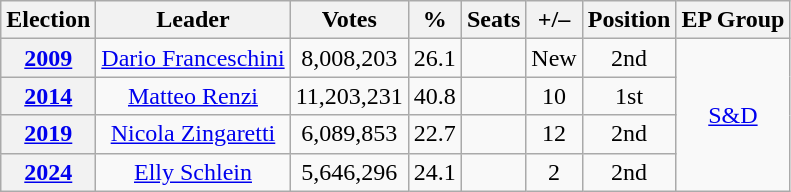<table class="wikitable" style="text-align:center">
<tr>
<th>Election</th>
<th>Leader</th>
<th>Votes</th>
<th>%</th>
<th>Seats</th>
<th>+/–</th>
<th>Position</th>
<th>EP Group</th>
</tr>
<tr>
<th><a href='#'>2009</a></th>
<td><a href='#'>Dario Franceschini</a></td>
<td>8,008,203</td>
<td>26.1</td>
<td></td>
<td>New</td>
<td>2nd</td>
<td rowspan=4><a href='#'>S&D</a></td>
</tr>
<tr>
<th><a href='#'>2014</a></th>
<td><a href='#'>Matteo Renzi</a></td>
<td>11,203,231</td>
<td>40.8</td>
<td></td>
<td> 10</td>
<td> 1st</td>
</tr>
<tr>
<th><a href='#'>2019</a></th>
<td><a href='#'>Nicola Zingaretti</a></td>
<td>6,089,853</td>
<td>22.7</td>
<td></td>
<td> 12</td>
<td> 2nd</td>
</tr>
<tr>
<th><a href='#'>2024</a></th>
<td><a href='#'>Elly Schlein</a></td>
<td>5,646,296</td>
<td>24.1</td>
<td></td>
<td> 2</td>
<td> 2nd</td>
</tr>
</table>
